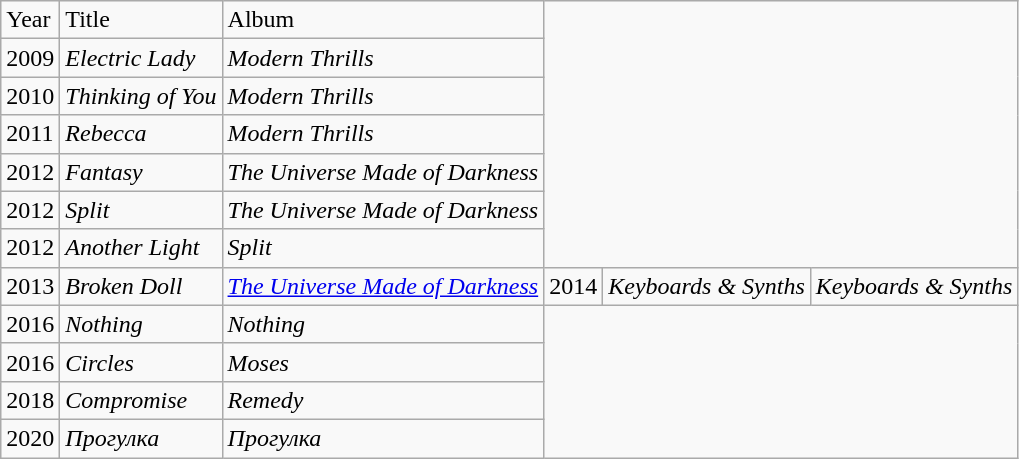<table class="wikitable">
<tr>
<td>Year</td>
<td>Title</td>
<td>Album</td>
</tr>
<tr>
<td>2009</td>
<td><em>Electric Lady</em></td>
<td><em>Modern Thrills</em></td>
</tr>
<tr>
<td>2010</td>
<td><em>Thinking of You</em></td>
<td><em>Modern Thrills</em></td>
</tr>
<tr>
<td>2011</td>
<td><em>Rebecca</em></td>
<td><em>Modern Thrills</em></td>
</tr>
<tr>
<td>2012</td>
<td><em>Fantasy</em></td>
<td><em>The Universe Made of Darkness</em></td>
</tr>
<tr>
<td>2012</td>
<td><em>Split</em></td>
<td><em>The Universe Made of Darkness</em></td>
</tr>
<tr>
<td>2012</td>
<td><em>Another Light</em></td>
<td><em>Split</em></td>
</tr>
<tr>
<td>2013</td>
<td><em>Broken Doll</em></td>
<td><em><a href='#'>The Universe Made of Darkness</a></em></td>
<td>2014</td>
<td><em>Keyboards & Synths</em></td>
<td><em>Keyboards & Synths</em></td>
</tr>
<tr>
<td>2016</td>
<td><em>Nothing</em></td>
<td><em>Nothing</em></td>
</tr>
<tr>
<td>2016</td>
<td><em>Circles</em></td>
<td><em>Moses</em></td>
</tr>
<tr>
<td>2018</td>
<td><em>Compromise</em></td>
<td><em>Remedy</em></td>
</tr>
<tr>
<td>2020</td>
<td><em>Прогулка</em></td>
<td><em>Прогулка</em></td>
</tr>
</table>
